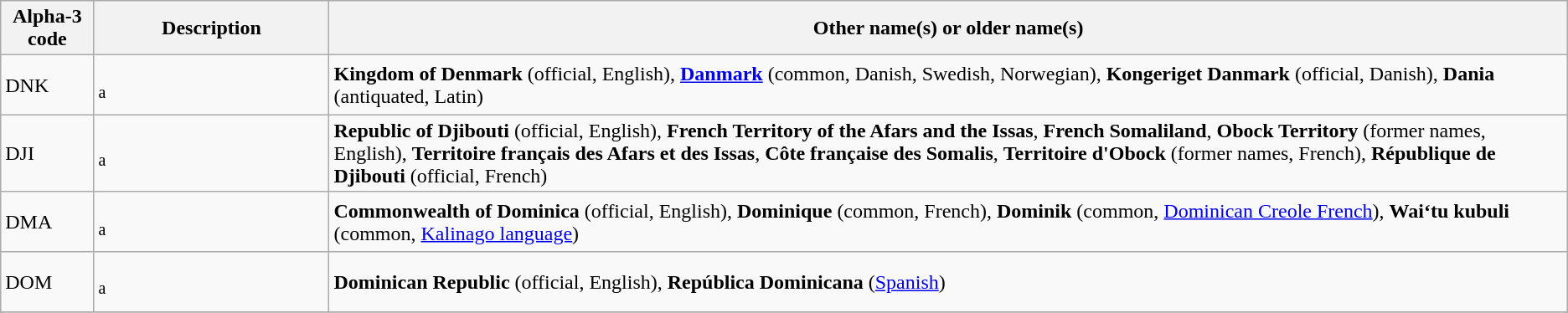<table class="wikitable">
<tr>
<th>Alpha-3 code</th>
<th width=180px>Description</th>
<th>Other name(s) or older name(s)</th>
</tr>
<tr>
<td>DNK</td>
<td> <br> <sup>a</sup></td>
<td><strong>Kingdom of Denmark</strong> (official, English), <strong><a href='#'>Danmark</a></strong> (common, Danish, Swedish, Norwegian), <strong>Kongeriget Danmark</strong> (official, Danish), <strong>Dania</strong> (antiquated, Latin)</td>
</tr>
<tr>
<td>DJI</td>
<td> <br> <sup>a</sup></td>
<td><strong>Republic of Djibouti</strong> (official, English), <strong>French Territory of the Afars and the Issas</strong>, <strong>French Somaliland</strong>, <strong>Obock Territory</strong> (former names, English), <strong>Territoire français des Afars et des Issas</strong>, <strong>Côte française des Somalis</strong>, <strong>Territoire d'Obock</strong> (former names, French), <strong>République de Djibouti</strong> (official, French)</td>
</tr>
<tr>
<td>DMA</td>
<td> <br> <sup>a</sup></td>
<td><strong>Commonwealth of Dominica</strong> (official, English), <strong>Dominique</strong> (common, French), <strong>Dominik</strong> (common,  <a href='#'>Dominican Creole French</a>), <strong>Wai‘tu kubuli</strong> (common, <a href='#'>Kalinago language</a>)</td>
</tr>
<tr>
<td>DOM</td>
<td> <br> <sup>a</sup></td>
<td><strong>Dominican Republic</strong> (official, English), <strong>República Dominicana</strong> (<a href='#'>Spanish</a>)</td>
</tr>
<tr>
</tr>
</table>
